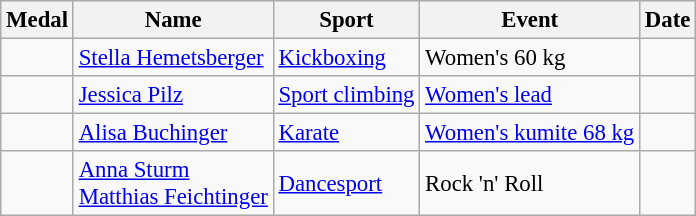<table class="wikitable sortable" style="font-size: 95%;">
<tr>
<th>Medal</th>
<th>Name</th>
<th>Sport</th>
<th>Event</th>
<th>Date</th>
</tr>
<tr>
<td></td>
<td><a href='#'>Stella Hemetsberger</a></td>
<td><a href='#'>Kickboxing</a></td>
<td>Women's 60 kg</td>
<td></td>
</tr>
<tr>
<td></td>
<td><a href='#'>Jessica Pilz</a></td>
<td><a href='#'>Sport climbing</a></td>
<td><a href='#'>Women's lead</a></td>
<td></td>
</tr>
<tr>
<td></td>
<td><a href='#'>Alisa Buchinger</a></td>
<td><a href='#'>Karate</a></td>
<td><a href='#'>Women's kumite 68 kg</a></td>
<td></td>
</tr>
<tr>
<td></td>
<td><a href='#'>Anna Sturm</a><br><a href='#'>Matthias Feichtinger</a></td>
<td><a href='#'>Dancesport</a></td>
<td>Rock 'n' Roll</td>
<td></td>
</tr>
</table>
